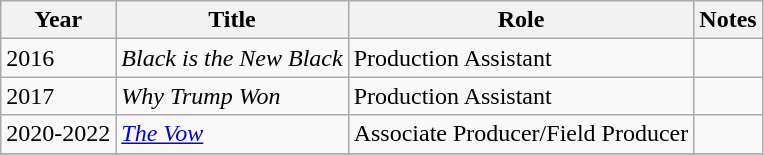<table class="wikitable sortable">
<tr>
<th>Year</th>
<th>Title</th>
<th>Role</th>
<th>Notes</th>
</tr>
<tr>
<td>2016</td>
<td><em>Black is the New Black</em></td>
<td>Production Assistant</td>
<td></td>
</tr>
<tr>
<td>2017</td>
<td><em>Why Trump Won</em></td>
<td>Production Assistant</td>
<td></td>
</tr>
<tr>
<td>2020-2022</td>
<td><a href='#'><em>The Vow</em></a></td>
<td>Associate Producer/Field Producer</td>
<td></td>
</tr>
<tr>
</tr>
</table>
